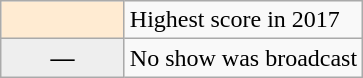<table class="wikitable">
<tr>
<th width="75px" style="background:#FFEBD2; text-align:center" scope="row"></th>
<td>Highest score in 2017</td>
</tr>
<tr>
<th width="75px" style="background:#eee; text-align:center" scope="row">—</th>
<td>No show was broadcast</td>
</tr>
</table>
